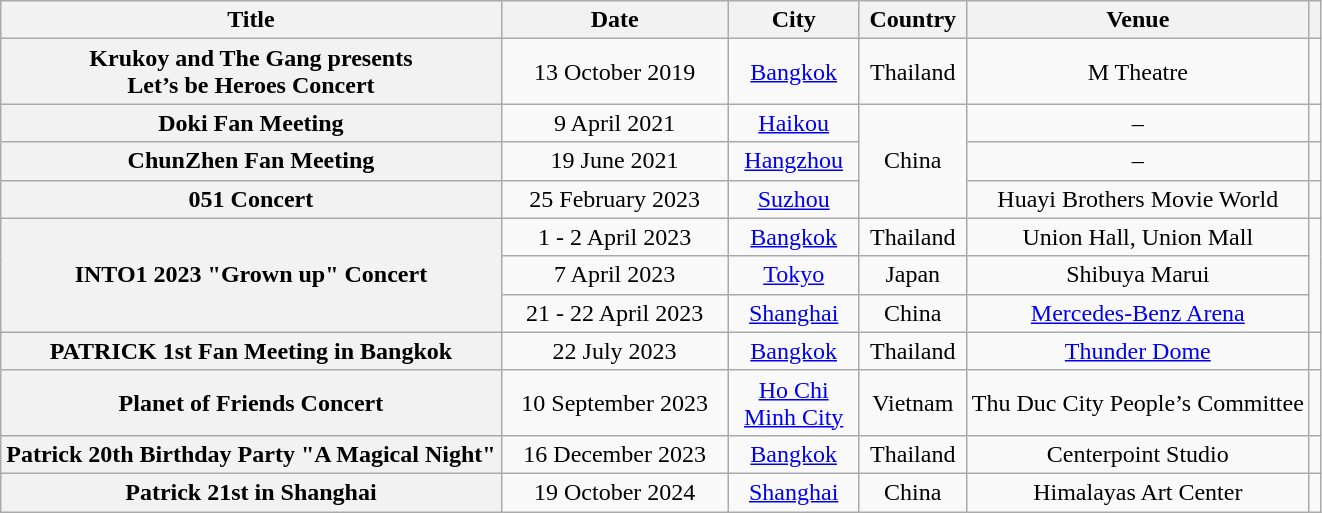<table class="wikitable sortable plainrowheaders" style="text-align:center;">
<tr>
<th scope="col">Title</th>
<th scope="col" style="width:9em">Date</th>
<th scope="col" style="width:5em">City</th>
<th scope="col" style="width:4em">Country</th>
<th scope="col">Venue</th>
<th scope="col" class="unsortable"></th>
</tr>
<tr>
<th scope="row">Krukoy and The Gang presents<br>Let’s be Heroes Concert</th>
<td>13 October 2019</td>
<td><a href='#'>Bangkok</a></td>
<td>Thailand</td>
<td>M Theatre</td>
<td></td>
</tr>
<tr>
<th scope="row">Doki Fan Meeting</th>
<td>9 April 2021</td>
<td><a href='#'>Haikou</a></td>
<td rowspan="3">China</td>
<td>–</td>
<td></td>
</tr>
<tr>
<th scope="row">ChunZhen Fan Meeting</th>
<td>19 June 2021</td>
<td><a href='#'>Hangzhou</a></td>
<td>–</td>
<td></td>
</tr>
<tr>
<th scope="row">051 Concert</th>
<td>25 February 2023</td>
<td><a href='#'>Suzhou</a></td>
<td>Huayi Brothers Movie World</td>
<td></td>
</tr>
<tr>
<th rowspan="3" scope="row">INTO1 2023 "Grown up" Concert</th>
<td>1 - 2 April 2023</td>
<td><a href='#'>Bangkok</a></td>
<td>Thailand</td>
<td>Union Hall, Union Mall</td>
<td rowspan="3"></td>
</tr>
<tr>
<td>7 April 2023</td>
<td><a href='#'>Tokyo</a></td>
<td>Japan</td>
<td>Shibuya Marui</td>
</tr>
<tr>
<td>21 - 22 April 2023</td>
<td><a href='#'>Shanghai</a></td>
<td>China</td>
<td><a href='#'>Mercedes-Benz Arena</a></td>
</tr>
<tr>
<th scope="row">PATRICK 1st Fan Meeting in Bangkok</th>
<td>22 July 2023</td>
<td><a href='#'>Bangkok</a></td>
<td>Thailand</td>
<td><a href='#'>Thunder Dome</a></td>
<td></td>
</tr>
<tr>
<th scope="row">Planet of Friends Concert</th>
<td>10 September 2023</td>
<td><a href='#'>Ho Chi Minh City</a></td>
<td>Vietnam</td>
<td>Thu Duc City People’s Committee</td>
<td></td>
</tr>
<tr>
<th scope="row">Patrick 20th Birthday Party "A Magical Night"</th>
<td>16 December 2023</td>
<td><a href='#'>Bangkok</a></td>
<td>Thailand</td>
<td>Centerpoint Studio</td>
<td></td>
</tr>
<tr>
<th scope="row">Patrick 21st in Shanghai</th>
<td>19 October 2024</td>
<td><a href='#'>Shanghai</a></td>
<td>China</td>
<td>Himalayas Art Center</td>
<td></td>
</tr>
</table>
